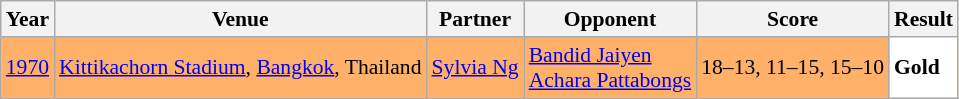<table class="sortable wikitable" style="font-size: 90%;">
<tr>
<th>Year</th>
<th>Venue</th>
<th>Partner</th>
<th>Opponent</th>
<th>Score</th>
<th>Result</th>
</tr>
<tr style="background:#FFB069">
<td align="center"><a href='#'>1970</a></td>
<td align="left"><a href='#'>Kittikachorn Stadium</a>, <a href='#'>Bangkok</a>, Thailand</td>
<td align="left"> <a href='#'>Sylvia Ng</a></td>
<td align="left"> <a href='#'>Bandid Jaiyen</a><br> <a href='#'>Achara Pattabongs</a></td>
<td align="left">18–13, 11–15, 15–10</td>
<td style="text-align:left; background:white"> <strong>Gold</strong></td>
</tr>
</table>
